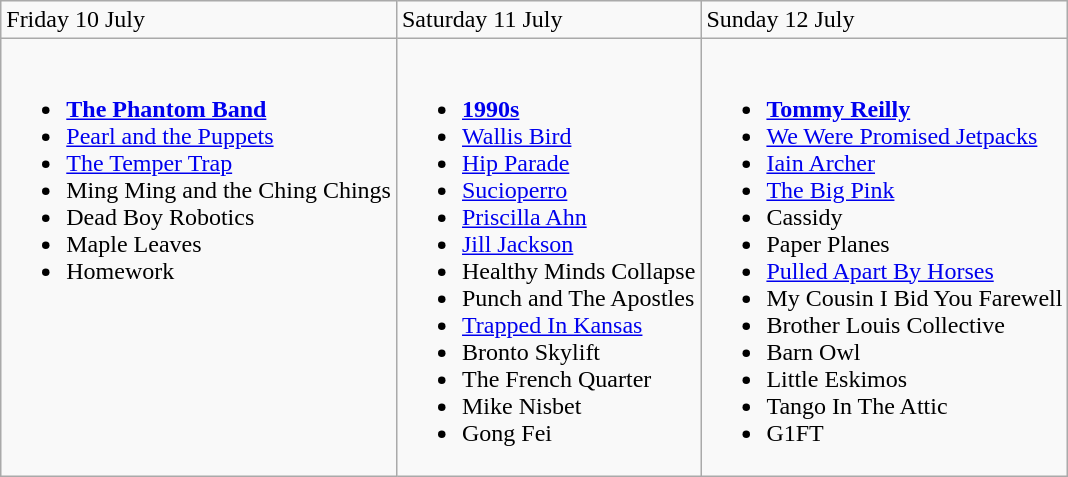<table class="wikitable">
<tr>
<td>Friday 10 July</td>
<td>Saturday 11 July</td>
<td>Sunday 12 July</td>
</tr>
<tr valign="top">
<td><br><ul><li><strong><a href='#'>The Phantom Band</a></strong></li><li><a href='#'>Pearl and the Puppets</a></li><li><a href='#'>The Temper Trap</a></li><li>Ming Ming and the Ching Chings</li><li>Dead Boy Robotics</li><li>Maple Leaves</li><li>Homework</li></ul></td>
<td><br><ul><li><strong><a href='#'>1990s</a></strong></li><li><a href='#'>Wallis Bird</a></li><li><a href='#'>Hip Parade</a></li><li><a href='#'>Sucioperro</a></li><li><a href='#'>Priscilla Ahn</a></li><li><a href='#'>Jill Jackson</a></li><li>Healthy Minds Collapse</li><li>Punch and The Apostles</li><li><a href='#'>Trapped In Kansas</a></li><li>Bronto Skylift</li><li>The French Quarter</li><li>Mike Nisbet</li><li>Gong Fei</li></ul></td>
<td><br><ul><li><strong><a href='#'>Tommy Reilly</a></strong></li><li><a href='#'>We Were Promised Jetpacks</a></li><li><a href='#'>Iain Archer</a></li><li><a href='#'>The Big Pink</a></li><li>Cassidy</li><li>Paper Planes</li><li><a href='#'>Pulled Apart By Horses</a></li><li>My Cousin I Bid You Farewell</li><li>Brother Louis Collective</li><li>Barn Owl</li><li>Little Eskimos</li><li>Tango In The Attic</li><li>G1FT</li></ul></td>
</tr>
</table>
